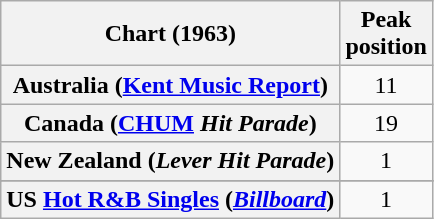<table class="wikitable sortable plainrowheaders" style="text-align:center">
<tr>
<th scope="col">Chart (1963)</th>
<th scope="col">Peak<br>position</th>
</tr>
<tr>
<th scope="row">Australia (<a href='#'>Kent Music Report</a>)</th>
<td>11</td>
</tr>
<tr>
<th scope="row">Canada (<a href='#'>CHUM</a> <em>Hit Parade</em>)</th>
<td style="text-align:center;">19</td>
</tr>
<tr>
<th scope="row">New Zealand (<em>Lever Hit Parade</em>)</th>
<td style="text-align:center;">1</td>
</tr>
<tr>
</tr>
<tr>
</tr>
<tr>
<th scope="row">US <a href='#'>Hot R&B Singles</a> (<em><a href='#'>Billboard</a></em>)</th>
<td>1</td>
</tr>
</table>
